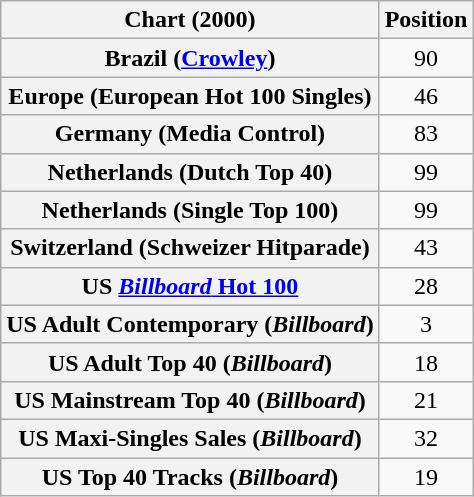<table class="wikitable sortable plainrowheaders" style="text-align:center">
<tr>
<th scope="col">Chart (2000)</th>
<th scope="col">Position</th>
</tr>
<tr>
<th scope="row">Brazil (<a href='#'>Crowley</a>)</th>
<td>90</td>
</tr>
<tr>
<th scope="row">Europe (European Hot 100 Singles)</th>
<td>46</td>
</tr>
<tr>
<th scope="row">Germany (Media Control)</th>
<td>83</td>
</tr>
<tr>
<th scope="row">Netherlands (Dutch Top 40)</th>
<td>99</td>
</tr>
<tr>
<th scope="row">Netherlands (Single Top 100)</th>
<td>99</td>
</tr>
<tr>
<th scope="row">Switzerland (Schweizer Hitparade)</th>
<td>43</td>
</tr>
<tr>
<th scope="row">US <a href='#'><em>Billboard</em> Hot 100</a></th>
<td>28</td>
</tr>
<tr>
<th scope="row">US Adult Contemporary (<em>Billboard</em>)</th>
<td>3</td>
</tr>
<tr>
<th scope="row">US Adult Top 40 (<em>Billboard</em>)</th>
<td>18</td>
</tr>
<tr>
<th scope="row">US Mainstream Top 40 (<em>Billboard</em>)</th>
<td>21</td>
</tr>
<tr>
<th scope="row">US Maxi-Singles Sales (<em>Billboard</em>)</th>
<td>32</td>
</tr>
<tr>
<th scope="row">US Top 40 Tracks (<em>Billboard</em>)</th>
<td>19</td>
</tr>
</table>
